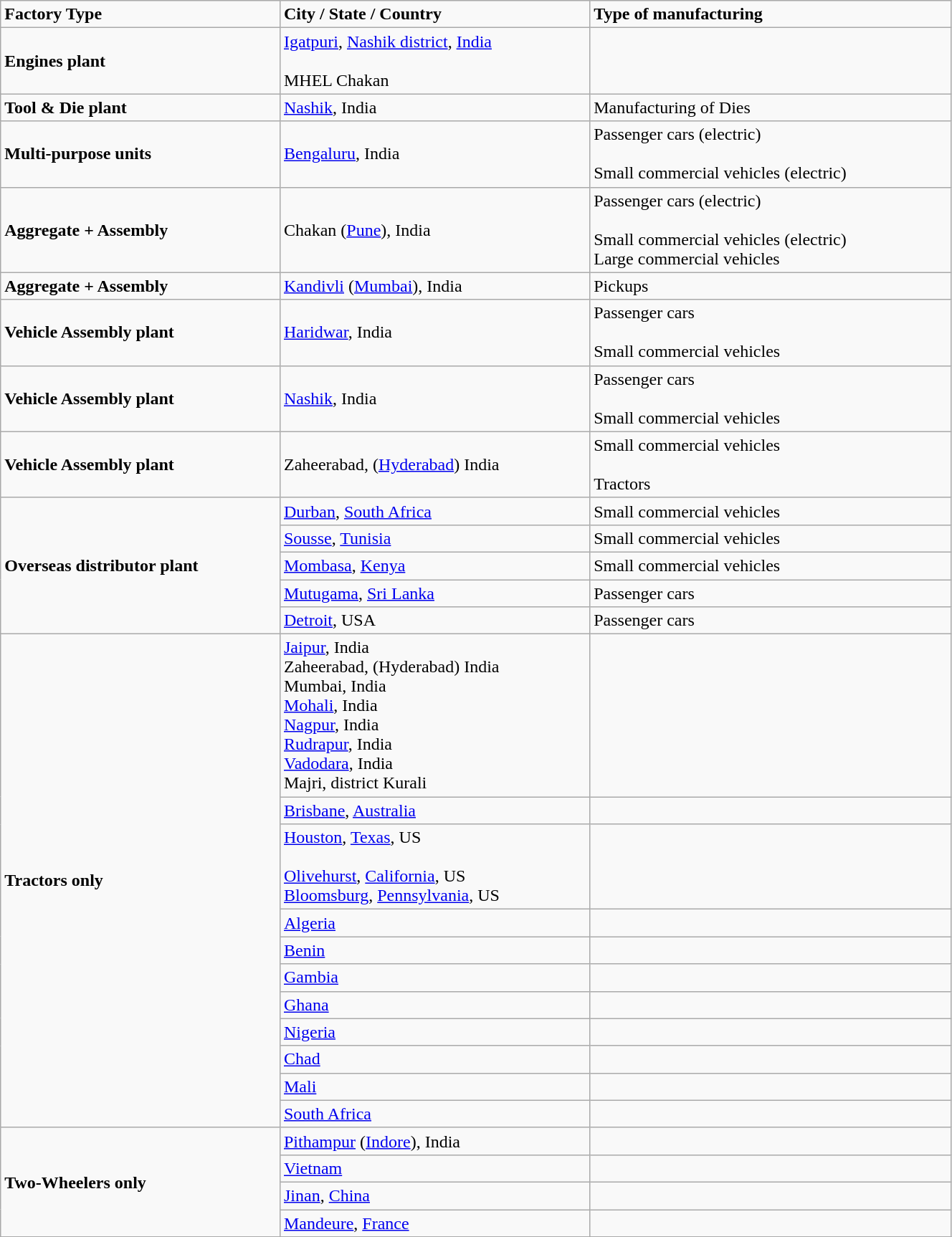<table class="wikitable" style="text-align: left; font-size: 1em; width: 70%">
<tr>
<td><strong>Factory Type</strong></td>
<td><strong>City / State / Country</strong></td>
<td><strong>Type of manufacturing</strong></td>
</tr>
<tr>
<td><strong>Engines plant</strong></td>
<td><a href='#'>Igatpuri</a>, <a href='#'>Nashik district</a>, <a href='#'>India</a><br><br>MHEL Chakan</td>
<td></td>
</tr>
<tr>
<td><strong>Tool & Die plant</strong></td>
<td><a href='#'>Nashik</a>, India</td>
<td>Manufacturing of Dies</td>
</tr>
<tr>
<td><strong>Multi-purpose units</strong></td>
<td><a href='#'>Bengaluru</a>, India</td>
<td>Passenger cars (electric)<br><br>Small commercial vehicles (electric)</td>
</tr>
<tr>
<td><strong>Aggregate + Assembly</strong></td>
<td>Chakan (<a href='#'>Pune</a>), India</td>
<td>Passenger cars (electric)<br><br>Small commercial vehicles (electric) <br>
Large commercial vehicles</td>
</tr>
<tr>
<td><strong>Aggregate + Assembly</strong></td>
<td><a href='#'>Kandivli</a> (<a href='#'>Mumbai</a>), India</td>
<td>Pickups</td>
</tr>
<tr>
<td><strong>Vehicle Assembly plant</strong></td>
<td><a href='#'>Haridwar</a>, India</td>
<td>Passenger cars<br><br>Small commercial vehicles</td>
</tr>
<tr>
<td><strong>Vehicle Assembly plant</strong></td>
<td><a href='#'>Nashik</a>, India</td>
<td>Passenger cars<br><br>Small commercial vehicles</td>
</tr>
<tr>
<td><strong>Vehicle Assembly plant</strong></td>
<td>Zaheerabad, (<a href='#'>Hyderabad</a>) India</td>
<td>Small commercial vehicles<br><br>Tractors</td>
</tr>
<tr>
<td rowspan="5"><strong>Overseas distributor plant</strong></td>
<td><a href='#'>Durban</a>, <a href='#'>South Africa</a></td>
<td>Small commercial vehicles</td>
</tr>
<tr>
<td><a href='#'>Sousse</a>, <a href='#'>Tunisia</a></td>
<td>Small commercial vehicles</td>
</tr>
<tr>
<td><a href='#'>Mombasa</a>, <a href='#'>Kenya</a></td>
<td>Small commercial vehicles</td>
</tr>
<tr>
<td><a href='#'>Mutugama</a>, <a href='#'>Sri Lanka</a></td>
<td>Passenger cars</td>
</tr>
<tr>
<td><a href='#'>Detroit</a>, USA</td>
<td>Passenger cars</td>
</tr>
<tr>
<td rowspan="11"><strong>Tractors only</strong></td>
<td><a href='#'>Jaipur</a>, India<br>Zaheerabad, (Hyderabad) India<br>
Mumbai, India<br>
<a href='#'>Mohali</a>, India<br>
<a href='#'>Nagpur</a>, India<br>
<a href='#'>Rudrapur</a>, India<br>
<a href='#'>Vadodara</a>, India<br>
Majri, district Kurali</td>
<td></td>
</tr>
<tr>
<td><a href='#'>Brisbane</a>, <a href='#'>Australia</a></td>
<td></td>
</tr>
<tr>
<td><a href='#'>Houston</a>, <a href='#'>Texas</a>, US<br><br><a href='#'>Olivehurst</a>, <a href='#'>California</a>, US<br>
<a href='#'>Bloomsburg</a>, <a href='#'>Pennsylvania</a>, US<br></td>
<td></td>
</tr>
<tr>
<td><a href='#'>Algeria</a></td>
<td></td>
</tr>
<tr>
<td><a href='#'>Benin</a></td>
<td></td>
</tr>
<tr>
<td><a href='#'>Gambia</a></td>
<td></td>
</tr>
<tr>
<td><a href='#'>Ghana</a></td>
<td></td>
</tr>
<tr>
<td><a href='#'>Nigeria</a></td>
<td></td>
</tr>
<tr>
<td><a href='#'>Chad</a></td>
<td></td>
</tr>
<tr>
<td><a href='#'>Mali</a></td>
<td></td>
</tr>
<tr>
<td><a href='#'>South Africa</a></td>
<td></td>
</tr>
<tr>
<td rowspan="4"><strong>Two-Wheelers only</strong></td>
<td><a href='#'>Pithampur</a> (<a href='#'>Indore</a>), India</td>
<td></td>
</tr>
<tr>
<td><a href='#'>Vietnam</a></td>
<td></td>
</tr>
<tr>
<td><a href='#'>Jinan</a>, <a href='#'>China</a></td>
<td></td>
</tr>
<tr>
<td><a href='#'>Mandeure</a>, <a href='#'>France</a></td>
<td></td>
</tr>
<tr>
</tr>
</table>
